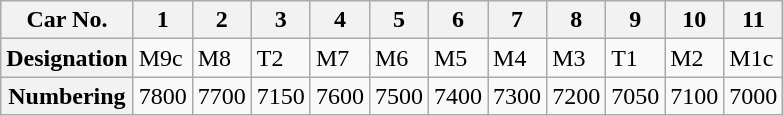<table class="wikitable">
<tr>
<th>Car No.</th>
<th>1</th>
<th>2</th>
<th>3</th>
<th>4</th>
<th>5</th>
<th>6</th>
<th>7</th>
<th>8</th>
<th>9</th>
<th>10</th>
<th>11</th>
</tr>
<tr>
<th>Designation</th>
<td>M9c</td>
<td>M8</td>
<td>T2</td>
<td>M7</td>
<td>M6</td>
<td>M5</td>
<td>M4</td>
<td>M3</td>
<td>T1</td>
<td>M2</td>
<td>M1c</td>
</tr>
<tr>
<th>Numbering</th>
<td>7800</td>
<td>7700</td>
<td>7150</td>
<td>7600</td>
<td>7500</td>
<td>7400</td>
<td>7300</td>
<td>7200</td>
<td>7050</td>
<td>7100</td>
<td>7000</td>
</tr>
</table>
